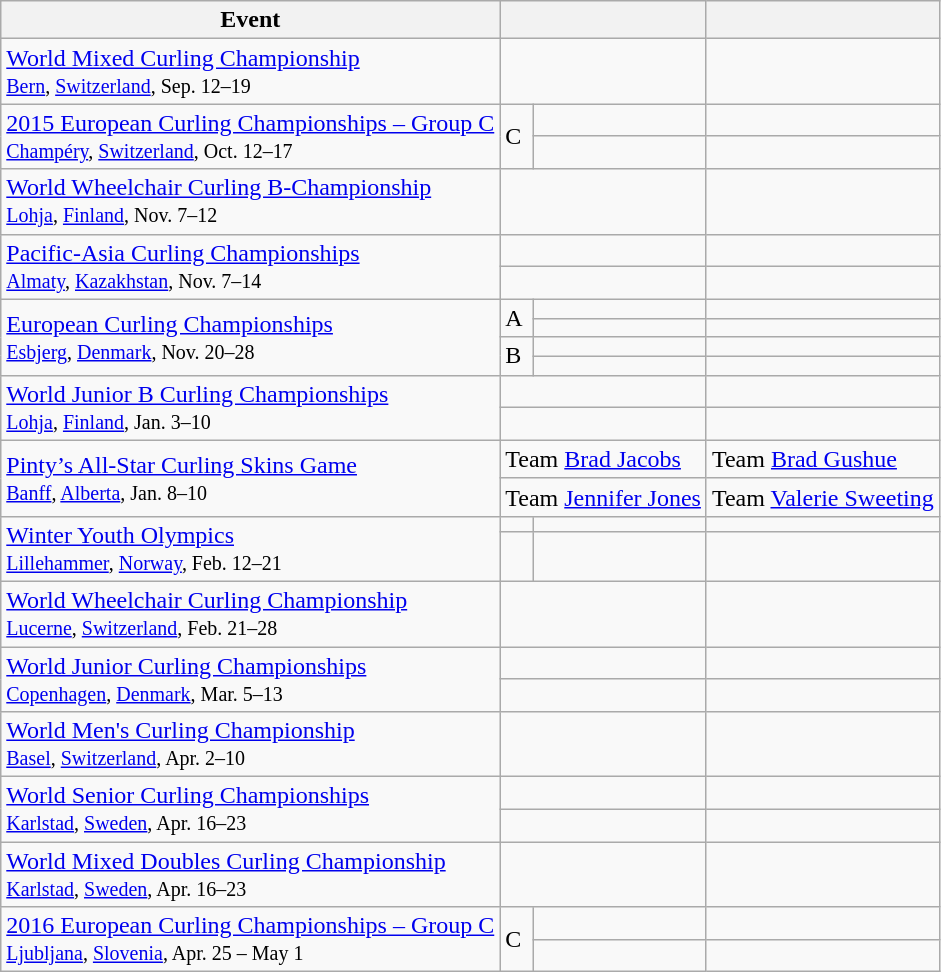<table class="wikitable">
<tr>
<th>Event</th>
<th colspan=2></th>
<th></th>
</tr>
<tr>
<td><a href='#'>World Mixed Curling Championship</a> <br> <small><a href='#'>Bern</a>, <a href='#'>Switzerland</a>, Sep. 12–19</small></td>
<td colspan=2></td>
<td></td>
</tr>
<tr>
<td rowspan=2><a href='#'>2015 European Curling Championships – Group C</a> <br> <small><a href='#'>Champéry</a>, <a href='#'>Switzerland</a>, Oct. 12–17</small></td>
<td rowspan=2 width=5>C</td>
<td></td>
<td></td>
</tr>
<tr>
<td></td>
<td></td>
</tr>
<tr>
<td><a href='#'>World Wheelchair Curling B-Championship</a> <br> <small><a href='#'>Lohja</a>, <a href='#'>Finland</a>, Nov. 7–12</small></td>
<td colspan=2></td>
<td></td>
</tr>
<tr>
<td rowspan=2><a href='#'>Pacific-Asia Curling Championships</a> <br> <small><a href='#'>Almaty</a>, <a href='#'>Kazakhstan</a>, Nov. 7–14</small></td>
<td colspan=2></td>
<td></td>
</tr>
<tr>
<td colspan=2></td>
<td></td>
</tr>
<tr>
<td rowspan=4><a href='#'>European Curling Championships</a> <br> <small><a href='#'>Esbjerg</a>, <a href='#'>Denmark</a>, Nov. 20–28</small></td>
<td rowspan=2 width=5>A</td>
<td></td>
<td></td>
</tr>
<tr>
<td></td>
<td></td>
</tr>
<tr>
<td rowspan=2>B</td>
<td></td>
<td></td>
</tr>
<tr>
<td></td>
<td></td>
</tr>
<tr>
<td rowspan=2><a href='#'>World Junior B Curling Championships</a> <br> <small><a href='#'>Lohja</a>, <a href='#'>Finland</a>, Jan. 3–10</small></td>
<td colspan=2></td>
<td></td>
</tr>
<tr>
<td colspan=2></td>
<td></td>
</tr>
<tr>
<td rowspan=2><a href='#'>Pinty’s All-Star Curling Skins Game</a> <br> <small><a href='#'>Banff</a>, <a href='#'>Alberta</a>, Jan. 8–10</small></td>
<td colspan=2>Team <a href='#'>Brad Jacobs</a></td>
<td>Team <a href='#'>Brad Gushue</a></td>
</tr>
<tr>
<td colspan=2>Team <a href='#'>Jennifer Jones</a></td>
<td>Team <a href='#'>Valerie Sweeting</a></td>
</tr>
<tr>
<td rowspan=2><a href='#'>Winter Youth Olympics</a> <br> <small><a href='#'>Lillehammer</a>, <a href='#'>Norway</a>, Feb. 12–21</small></td>
<td width=15><span> </span></td>
<td></td>
<td></td>
</tr>
<tr>
<td width=15><span></span></td>
<td><br></td>
<td><br></td>
</tr>
<tr>
<td><a href='#'>World Wheelchair Curling Championship</a> <br> <small><a href='#'>Lucerne</a>, <a href='#'>Switzerland</a>, Feb. 21–28</small></td>
<td colspan=2></td>
<td></td>
</tr>
<tr>
<td rowspan=2><a href='#'>World Junior Curling Championships</a> <br> <small><a href='#'>Copenhagen</a>, <a href='#'>Denmark</a>, Mar. 5–13</small></td>
<td colspan=2></td>
<td></td>
</tr>
<tr>
<td colspan=2></td>
<td></td>
</tr>
<tr>
<td><a href='#'>World Men's Curling Championship</a> <br> <small><a href='#'>Basel</a>, <a href='#'>Switzerland</a>, Apr. 2–10</small></td>
<td colspan=2></td>
<td></td>
</tr>
<tr>
<td rowspan=2><a href='#'>World Senior Curling Championships</a> <br> <small><a href='#'>Karlstad</a>, <a href='#'>Sweden</a>, Apr. 16–23</small></td>
<td colspan=2></td>
<td></td>
</tr>
<tr>
<td colspan=2></td>
<td></td>
</tr>
<tr>
<td><a href='#'>World Mixed Doubles Curling Championship</a> <br> <small><a href='#'>Karlstad</a>, <a href='#'>Sweden</a>, Apr. 16–23</small></td>
<td colspan=2></td>
<td></td>
</tr>
<tr>
<td rowspan=2><a href='#'>2016 European Curling Championships – Group C</a> <br> <small><a href='#'>Ljubljana</a>, <a href='#'>Slovenia</a>, Apr. 25 – May 1</small></td>
<td rowspan=2 width=5>C</td>
<td></td>
<td></td>
</tr>
<tr>
<td></td>
<td></td>
</tr>
</table>
